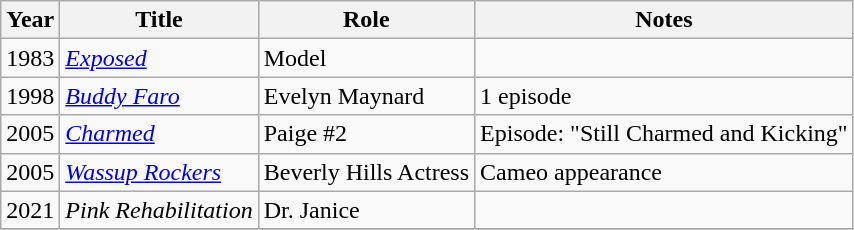<table class="wikitable sortable">
<tr>
<th>Year</th>
<th>Title</th>
<th>Role</th>
<th class=unsortable>Notes</th>
</tr>
<tr>
<td>1983</td>
<td><em><a href='#'>Exposed</a></em></td>
<td>Model</td>
<td></td>
</tr>
<tr>
<td>1998</td>
<td><em><a href='#'>Buddy Faro</a></em></td>
<td>Evelyn Maynard</td>
<td>1 episode</td>
</tr>
<tr>
<td>2005</td>
<td><em><a href='#'>Charmed</a></em></td>
<td>Paige #2</td>
<td>Episode: "Still Charmed and Kicking"</td>
</tr>
<tr>
<td>2005</td>
<td><em><a href='#'>Wassup Rockers</a></em></td>
<td>Beverly Hills Actress</td>
<td>Cameo appearance</td>
</tr>
<tr>
<td>2021</td>
<td><em>Pink Rehabilitation</em></td>
<td>Dr. Janice</td>
<td></td>
</tr>
<tr>
</tr>
</table>
